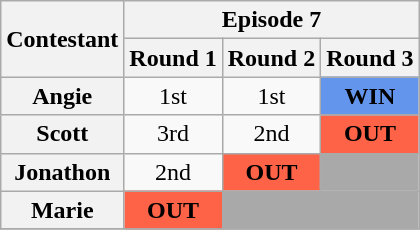<table class="wikitable" style="text-align:center;font-size:100%">
<tr>
<th rowspan=2>Contestant</th>
<th colspan=3>Episode 7</th>
</tr>
<tr>
<th>Round 1</th>
<th>Round 2</th>
<th>Round 3</th>
</tr>
<tr>
<th>Angie</th>
<td>1st</td>
<td>1st</td>
<td style="background:cornflowerblue;"><strong>WIN</strong></td>
</tr>
<tr>
<th>Scott</th>
<td>3rd</td>
<td>2nd</td>
<td style="background:tomato;"><strong>OUT</strong></td>
</tr>
<tr>
<th>Jonathon</th>
<td>2nd</td>
<td style="background:tomato;"><strong>OUT</strong></td>
<td colspan="3" style="background:darkgrey;"></td>
</tr>
<tr>
<th>Marie</th>
<td style="background:tomato;"><strong>OUT</strong></td>
<td colspan="3" style="background:darkgrey;"></td>
</tr>
<tr>
</tr>
</table>
